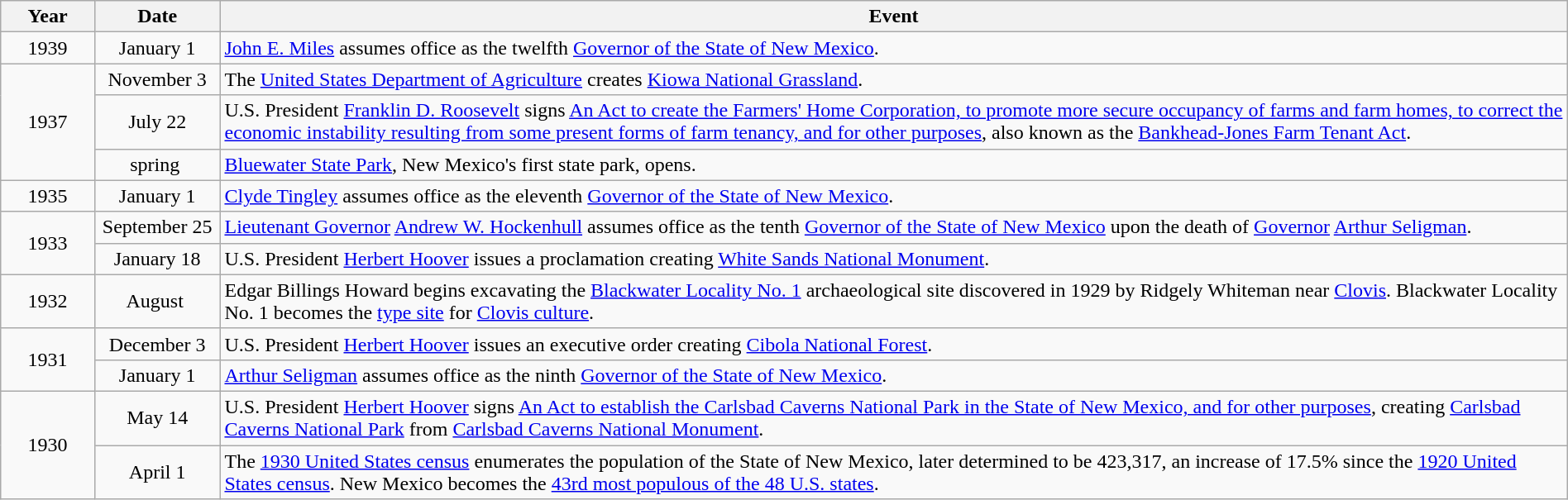<table class="wikitable" style="width:100%;">
<tr>
<th style="width:6%">Year</th>
<th style="width:8%">Date</th>
<th style="width:86%">Event</th>
</tr>
<tr>
<td align=center rowspan=1>1939</td>
<td align=center>January 1</td>
<td><a href='#'>John E. Miles</a> assumes office as the twelfth <a href='#'>Governor of the State of New Mexico</a>.</td>
</tr>
<tr>
<td align=center rowspan=3>1937</td>
<td align=center>November 3</td>
<td>The <a href='#'>United States Department of Agriculture</a> creates <a href='#'>Kiowa National Grassland</a>.</td>
</tr>
<tr>
<td align=center>July 22</td>
<td>U.S. President <a href='#'>Franklin D. Roosevelt</a> signs <a href='#'>An Act to create the Farmers' Home Corporation, to promote more secure occupancy of farms and farm homes, to correct the economic instability resulting from some present forms of farm tenancy, and for other purposes</a>, also known as the <a href='#'>Bankhead-Jones Farm Tenant Act</a>.</td>
</tr>
<tr>
<td align=center>spring </td>
<td><a href='#'>Bluewater State Park</a>, New Mexico's first state park, opens.</td>
</tr>
<tr>
<td align=center rowspan=1>1935</td>
<td align=center>January 1</td>
<td><a href='#'>Clyde Tingley</a> assumes office as the eleventh <a href='#'>Governor of the State of New Mexico</a>.</td>
</tr>
<tr>
<td align=center rowspan=2>1933</td>
<td align=center>September 25</td>
<td><a href='#'>Lieutenant Governor</a> <a href='#'>Andrew W. Hockenhull</a> assumes office as the tenth <a href='#'>Governor of the State of New Mexico</a> upon the death of <a href='#'>Governor</a> <a href='#'>Arthur Seligman</a>.</td>
</tr>
<tr>
<td align=center>January 18</td>
<td>U.S. President <a href='#'>Herbert Hoover</a> issues a proclamation creating <a href='#'>White Sands National Monument</a>.</td>
</tr>
<tr>
<td align=center rowspan=1>1932</td>
<td align=center>August </td>
<td>Edgar Billings Howard begins excavating the <a href='#'>Blackwater Locality No. 1</a> archaeological site discovered in 1929 by Ridgely Whiteman near <a href='#'>Clovis</a>. Blackwater Locality No. 1 becomes the <a href='#'>type site</a> for <a href='#'>Clovis culture</a>.</td>
</tr>
<tr>
<td align=center rowspan=2>1931</td>
<td align=center>December 3</td>
<td>U.S. President <a href='#'>Herbert Hoover</a> issues an executive order creating <a href='#'>Cibola National Forest</a>.</td>
</tr>
<tr>
<td align=center>January 1</td>
<td><a href='#'>Arthur Seligman</a> assumes office as the ninth <a href='#'>Governor of the State of New Mexico</a>.</td>
</tr>
<tr>
<td align=center rowspan=2>1930</td>
<td align=center>May 14</td>
<td>U.S. President <a href='#'>Herbert Hoover</a> signs <a href='#'>An Act to establish the Carlsbad Caverns National Park in the State of New Mexico, and for other purposes</a>, creating <a href='#'>Carlsbad Caverns National Park</a> from <a href='#'>Carlsbad Caverns National Monument</a>.</td>
</tr>
<tr>
<td align=center>April 1</td>
<td>The <a href='#'>1930 United States census</a> enumerates the population of the State of New Mexico, later determined to be 423,317, an increase of 17.5% since the <a href='#'>1920 United States census</a>. New Mexico becomes the <a href='#'>43rd most populous of the 48 U.S. states</a>.</td>
</tr>
</table>
